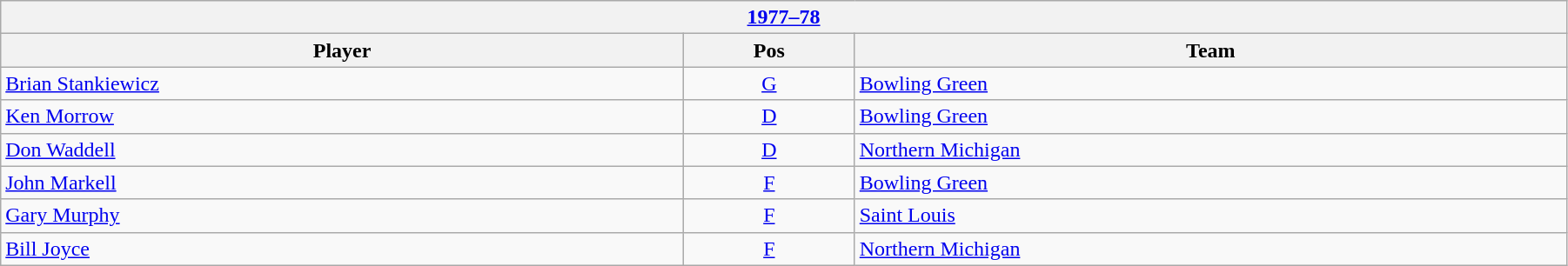<table class="wikitable" width=95%>
<tr>
<th colspan=3><a href='#'>1977–78</a></th>
</tr>
<tr>
<th>Player</th>
<th>Pos</th>
<th>Team</th>
</tr>
<tr>
<td><a href='#'>Brian Stankiewicz</a></td>
<td style="text-align:center;"><a href='#'>G</a></td>
<td><a href='#'>Bowling Green</a></td>
</tr>
<tr>
<td><a href='#'>Ken Morrow</a></td>
<td style="text-align:center;"><a href='#'>D</a></td>
<td><a href='#'>Bowling Green</a></td>
</tr>
<tr>
<td><a href='#'>Don Waddell</a></td>
<td style="text-align:center;"><a href='#'>D</a></td>
<td><a href='#'>Northern Michigan</a></td>
</tr>
<tr>
<td><a href='#'>John Markell</a></td>
<td style="text-align:center;"><a href='#'>F</a></td>
<td><a href='#'>Bowling Green</a></td>
</tr>
<tr>
<td><a href='#'>Gary Murphy</a></td>
<td style="text-align:center;"><a href='#'>F</a></td>
<td><a href='#'>Saint Louis</a></td>
</tr>
<tr>
<td><a href='#'>Bill Joyce</a></td>
<td style="text-align:center;"><a href='#'>F</a></td>
<td><a href='#'>Northern Michigan</a></td>
</tr>
</table>
